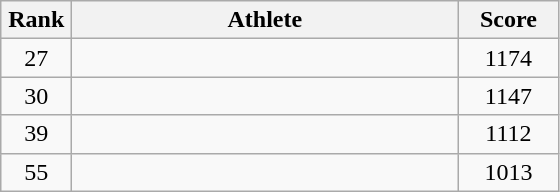<table class=wikitable style="text-align:center">
<tr>
<th width=40>Rank</th>
<th width=250>Athlete</th>
<th width=60>Score</th>
</tr>
<tr>
<td>27</td>
<td align=left></td>
<td>1174</td>
</tr>
<tr>
<td>30</td>
<td align=left></td>
<td>1147</td>
</tr>
<tr>
<td>39</td>
<td align=left></td>
<td>1112</td>
</tr>
<tr>
<td>55</td>
<td align=left></td>
<td>1013</td>
</tr>
</table>
